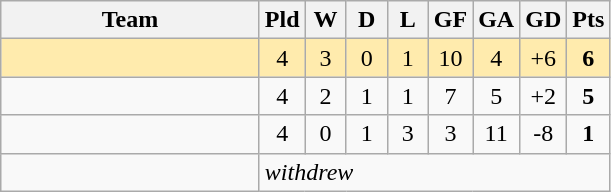<table class="wikitable" style="text-align:center">
<tr>
<th width=165>Team</th>
<th width=20>Pld</th>
<th width=20>W</th>
<th width=20>D</th>
<th width=20>L</th>
<th width=20>GF</th>
<th width=20>GA</th>
<th width=20>GD</th>
<th width=20>Pts</th>
</tr>
<tr bgcolor="#ffebad">
<td align="left"></td>
<td>4</td>
<td>3</td>
<td>0</td>
<td>1</td>
<td>10</td>
<td>4</td>
<td>+6</td>
<td><strong>6</strong></td>
</tr>
<tr>
<td align="left"></td>
<td>4</td>
<td>2</td>
<td>1</td>
<td>1</td>
<td>7</td>
<td>5</td>
<td>+2</td>
<td><strong>5</strong></td>
</tr>
<tr>
<td align="left"></td>
<td>4</td>
<td>0</td>
<td>1</td>
<td>3</td>
<td>3</td>
<td>11</td>
<td>-8</td>
<td><strong>1</strong></td>
</tr>
<tr>
<td align="left"></td>
<td align="left" colspan="8"><em>withdrew</em></td>
</tr>
</table>
